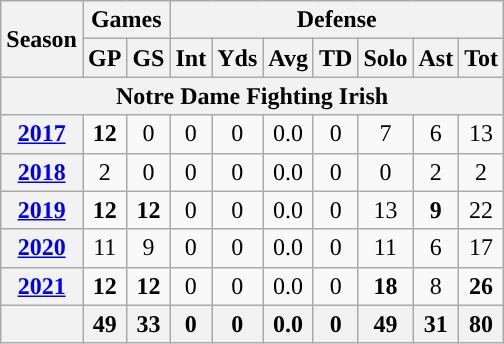<table class="wikitable" style="text-align:center;">
<tr>
<th rowspan="2">Season</th>
<th colspan="2">Games</th>
<th colspan="7">Defense</th>
</tr>
<tr>
<th>GP</th>
<th>GS</th>
<th>Int</th>
<th>Yds</th>
<th>Avg</th>
<th>TD</th>
<th>Solo</th>
<th>Ast</th>
<th>Tot</th>
</tr>
<tr>
<th colspan="15">Notre Dame Fighting Irish</th>
</tr>
<tr>
<th><a href='#'>2017</a></th>
<td><strong>12</strong></td>
<td>0</td>
<td>0</td>
<td>0</td>
<td>0.0</td>
<td>0</td>
<td>7</td>
<td>6</td>
<td>13</td>
</tr>
<tr>
<th><a href='#'>2018</a></th>
<td>2</td>
<td>0</td>
<td>0</td>
<td>0</td>
<td>0.0</td>
<td>0</td>
<td>0</td>
<td>2</td>
<td>2</td>
</tr>
<tr>
<th><a href='#'>2019</a></th>
<td><strong>12</strong></td>
<td><strong>12</strong></td>
<td>0</td>
<td>0</td>
<td>0.0</td>
<td>0</td>
<td>13</td>
<td><strong>9</strong></td>
<td>22</td>
</tr>
<tr>
<th><a href='#'>2020</a></th>
<td>11</td>
<td>9</td>
<td>0</td>
<td>0</td>
<td>0.0</td>
<td>0</td>
<td>11</td>
<td>6</td>
<td>17</td>
</tr>
<tr>
<th><a href='#'>2021</a></th>
<td><strong>12</strong></td>
<td><strong>12</strong></td>
<td>0</td>
<td>0</td>
<td>0.0</td>
<td>0</td>
<td><strong>18</strong></td>
<td>8</td>
<td><strong>26</strong></td>
</tr>
<tr>
<th></th>
<th>49</th>
<th>33</th>
<th>0</th>
<th>0</th>
<th>0.0</th>
<th>0</th>
<th>49</th>
<th>31</th>
<th>80</th>
</tr>
</table>
